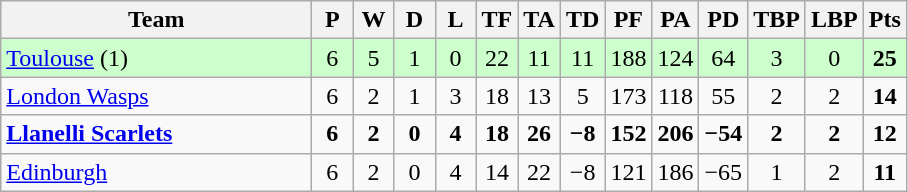<table class="wikitable" style="text-align:center">
<tr>
<th width="200">Team</th>
<th width="20">P</th>
<th width="20">W</th>
<th width="20">D</th>
<th width="20">L</th>
<th width="20">TF</th>
<th width="20">TA</th>
<th width="20">TD</th>
<th width="20">PF</th>
<th width="20">PA</th>
<th width="25">PD</th>
<th width="20">TBP</th>
<th width="20">LBP</th>
<th width="20">Pts</th>
</tr>
<tr bgcolor=#ccffcc>
<td align=left> <a href='#'>Toulouse</a> (1)</td>
<td>6</td>
<td>5</td>
<td>1</td>
<td>0</td>
<td>22</td>
<td>11</td>
<td>11</td>
<td>188</td>
<td>124</td>
<td>64</td>
<td>3</td>
<td>0</td>
<td><strong>25</strong></td>
</tr>
<tr>
<td align=left> <a href='#'>London Wasps</a></td>
<td>6</td>
<td>2</td>
<td>1</td>
<td>3</td>
<td>18</td>
<td>13</td>
<td>5</td>
<td>173</td>
<td>118</td>
<td>55</td>
<td>2</td>
<td>2</td>
<td><strong>14</strong></td>
</tr>
<tr>
<td align=left> <strong><a href='#'>Llanelli Scarlets</a></strong></td>
<td><strong>6</strong></td>
<td><strong>2</strong></td>
<td><strong>0</strong></td>
<td><strong>4</strong></td>
<td><strong>18</strong></td>
<td><strong>26</strong></td>
<td><strong>−8</strong></td>
<td><strong>152</strong></td>
<td><strong>206</strong></td>
<td><strong>−54</strong></td>
<td><strong>2</strong></td>
<td><strong>2</strong></td>
<td><strong>12</strong></td>
</tr>
<tr>
<td align=left> <a href='#'>Edinburgh</a></td>
<td>6</td>
<td>2</td>
<td>0</td>
<td>4</td>
<td>14</td>
<td>22</td>
<td>−8</td>
<td>121</td>
<td>186</td>
<td>−65</td>
<td>1</td>
<td>2</td>
<td><strong>11</strong></td>
</tr>
</table>
